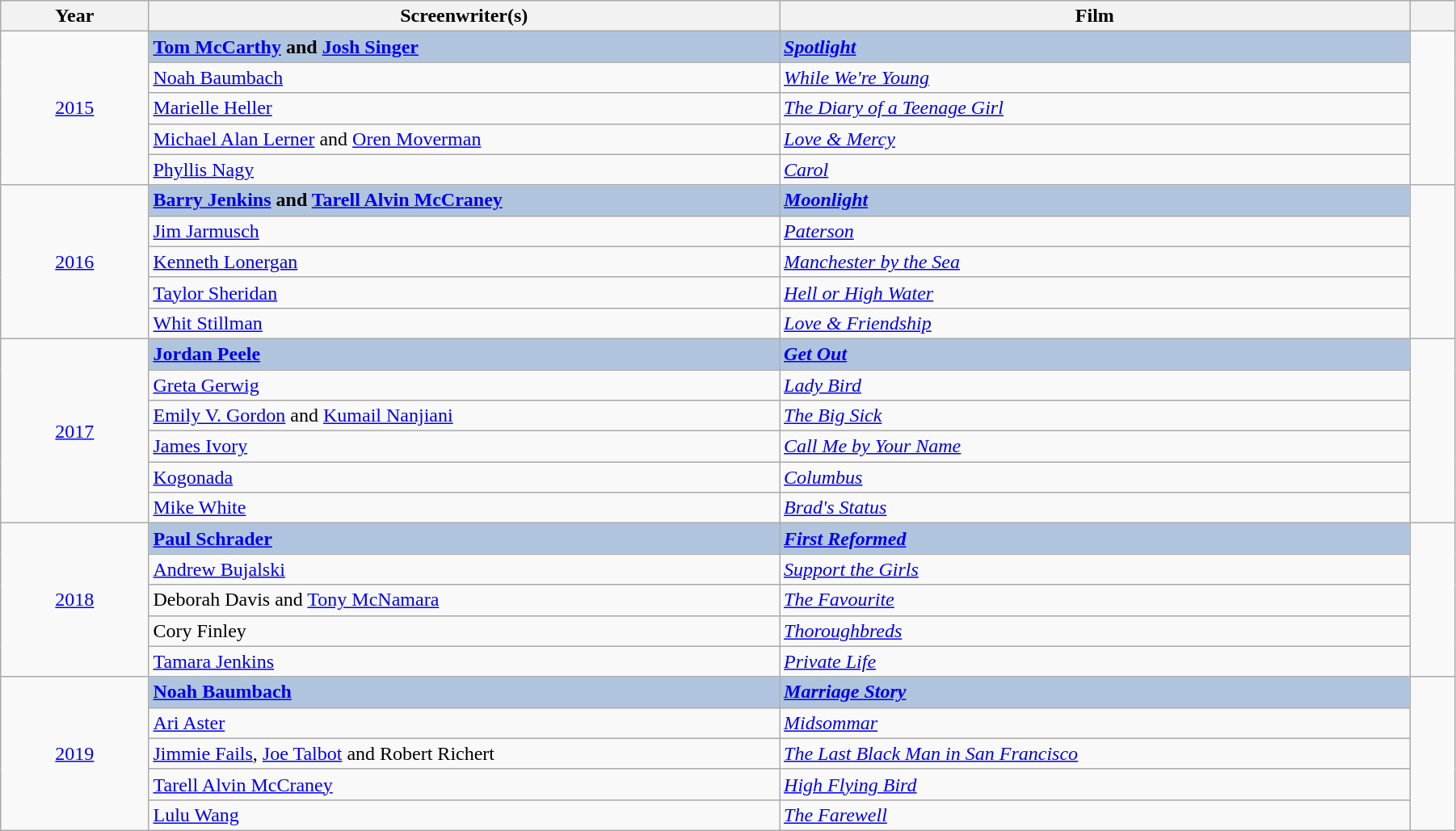<table class="wikitable" width="95%" cellpadding="5">
<tr>
<th width="100"><strong>Year</strong></th>
<th width="450"><strong>Screenwriter(s)</strong></th>
<th width="450"><strong>Film</strong></th>
<th width="25"><strong></strong></th>
</tr>
<tr>
<td rowspan="5" style="text-align:center;"><a href='#'>2015</a></td>
<td style="background:#B0C4DE;"><strong><a href='#'>Tom McCarthy</a> and <a href='#'>Josh Singer</a> </strong></td>
<td style="background:#B0C4DE;"><strong><em><a href='#'>Spotlight</a></em></strong></td>
<td rowspan="5" style="text-align:center;"></td>
</tr>
<tr>
<td><a href='#'>Noah Baumbach</a></td>
<td><em><a href='#'>While We're Young</a></em></td>
</tr>
<tr>
<td><a href='#'>Marielle Heller</a></td>
<td><em><a href='#'>The Diary of a Teenage Girl</a></em></td>
</tr>
<tr>
<td><a href='#'>Michael Alan Lerner</a> and <a href='#'>Oren Moverman</a></td>
<td><em><a href='#'>Love & Mercy</a></em></td>
</tr>
<tr>
<td><a href='#'>Phyllis Nagy</a></td>
<td><em><a href='#'>Carol</a></em></td>
</tr>
<tr>
<td rowspan="5" style="text-align:center;"><a href='#'>2016</a></td>
<td style="background:#B0C4DE;"><strong><a href='#'>Barry Jenkins</a> and <a href='#'>Tarell Alvin McCraney</a> </strong></td>
<td style="background:#B0C4DE;"><strong><em><a href='#'>Moonlight</a></em></strong></td>
<td rowspan="5" style="text-align:center;"></td>
</tr>
<tr>
<td><a href='#'>Jim Jarmusch</a></td>
<td><em><a href='#'>Paterson</a></em></td>
</tr>
<tr>
<td><a href='#'>Kenneth Lonergan</a></td>
<td><em><a href='#'>Manchester by the Sea</a></em></td>
</tr>
<tr>
<td><a href='#'>Taylor Sheridan</a></td>
<td><em><a href='#'>Hell or High Water</a></em></td>
</tr>
<tr>
<td><a href='#'>Whit Stillman</a></td>
<td><em><a href='#'>Love & Friendship</a></em></td>
</tr>
<tr>
<td rowspan="6" style="text-align:center;"><a href='#'>2017</a></td>
<td style="background:#B0C4DE;"><strong><a href='#'>Jordan Peele</a> </strong></td>
<td style="background:#B0C4DE;"><strong><em><a href='#'>Get Out</a></em></strong></td>
<td rowspan="6" style="text-align:center;"></td>
</tr>
<tr>
<td><a href='#'>Greta Gerwig</a></td>
<td><em><a href='#'>Lady Bird</a></em></td>
</tr>
<tr>
<td><a href='#'>Emily V. Gordon</a> and <a href='#'>Kumail Nanjiani</a></td>
<td><em><a href='#'>The Big Sick</a></em></td>
</tr>
<tr>
<td><a href='#'>James Ivory</a></td>
<td><em><a href='#'>Call Me by Your Name</a></em></td>
</tr>
<tr>
<td><a href='#'>Kogonada</a></td>
<td><em><a href='#'>Columbus</a></em></td>
</tr>
<tr>
<td><a href='#'>Mike White</a></td>
<td><em><a href='#'>Brad's Status</a></em></td>
</tr>
<tr>
<td rowspan=5 style="text-align:center;"><a href='#'>2018</a></td>
<td style="background:#B0C4DE;"><strong><a href='#'>Paul Schrader</a> </strong></td>
<td style="background:#B0C4DE;"><strong><em><a href='#'>First Reformed</a></em></strong></td>
<td rowspan="5" style="text-align:center;"></td>
</tr>
<tr>
<td><a href='#'>Andrew Bujalski</a></td>
<td><em><a href='#'>Support the Girls</a></em></td>
</tr>
<tr>
<td>Deborah Davis and <a href='#'>Tony McNamara</a></td>
<td><em><a href='#'>The Favourite</a></em></td>
</tr>
<tr>
<td>Cory Finley</td>
<td><em><a href='#'>Thoroughbreds</a></em></td>
</tr>
<tr>
<td><a href='#'>Tamara Jenkins</a></td>
<td><em><a href='#'>Private Life</a></em></td>
</tr>
<tr>
<td rowspan=5 style="text-align:center;"><a href='#'>2019</a></td>
<td style="background:#B0C4DE;"><strong><a href='#'>Noah Baumbach</a></strong></td>
<td style="background:#B0C4DE;"><strong><em><a href='#'>Marriage Story</a></em></strong></td>
<td rowspan="5" style="text-align:center;"></td>
</tr>
<tr>
<td><a href='#'>Ari Aster</a></td>
<td><em><a href='#'>Midsommar</a></em></td>
</tr>
<tr>
<td><a href='#'>Jimmie Fails</a>, <a href='#'>Joe Talbot</a> and Robert Richert</td>
<td><em><a href='#'>The Last Black Man in San Francisco</a></em></td>
</tr>
<tr>
<td><a href='#'>Tarell Alvin McCraney</a></td>
<td><em><a href='#'>High Flying Bird</a></em></td>
</tr>
<tr>
<td><a href='#'>Lulu Wang</a></td>
<td><em><a href='#'>The Farewell</a></em></td>
</tr>
</table>
